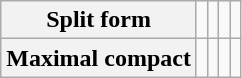<table class="wikitable">
<tr>
<th>Split form</th>
<td></td>
<td></td>
<td></td>
<td></td>
</tr>
<tr>
<th>Maximal compact</th>
<td></td>
<td></td>
<td></td>
<td></td>
</tr>
</table>
